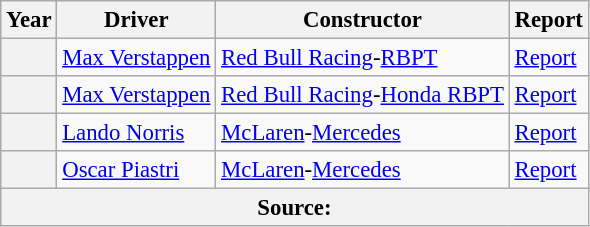<table class="wikitable" style="font-size: 95%;">
<tr>
<th>Year</th>
<th>Driver</th>
<th>Constructor</th>
<th>Report</th>
</tr>
<tr>
<th></th>
<td> <a href='#'>Max Verstappen</a></td>
<td><a href='#'>Red Bull Racing</a>-<a href='#'>RBPT</a></td>
<td><a href='#'>Report</a></td>
</tr>
<tr>
<th></th>
<td> <a href='#'>Max Verstappen</a></td>
<td><a href='#'>Red Bull Racing</a>-<a href='#'>Honda RBPT</a></td>
<td><a href='#'>Report</a></td>
</tr>
<tr>
<th></th>
<td> <a href='#'>Lando Norris</a></td>
<td><a href='#'>McLaren</a>-<a href='#'>Mercedes</a></td>
<td><a href='#'>Report</a></td>
</tr>
<tr>
<th></th>
<td> <a href='#'>Oscar Piastri</a></td>
<td><a href='#'>McLaren</a>-<a href='#'>Mercedes</a></td>
<td><a href='#'>Report</a></td>
</tr>
<tr>
<th colspan=4>Source:</th>
</tr>
</table>
